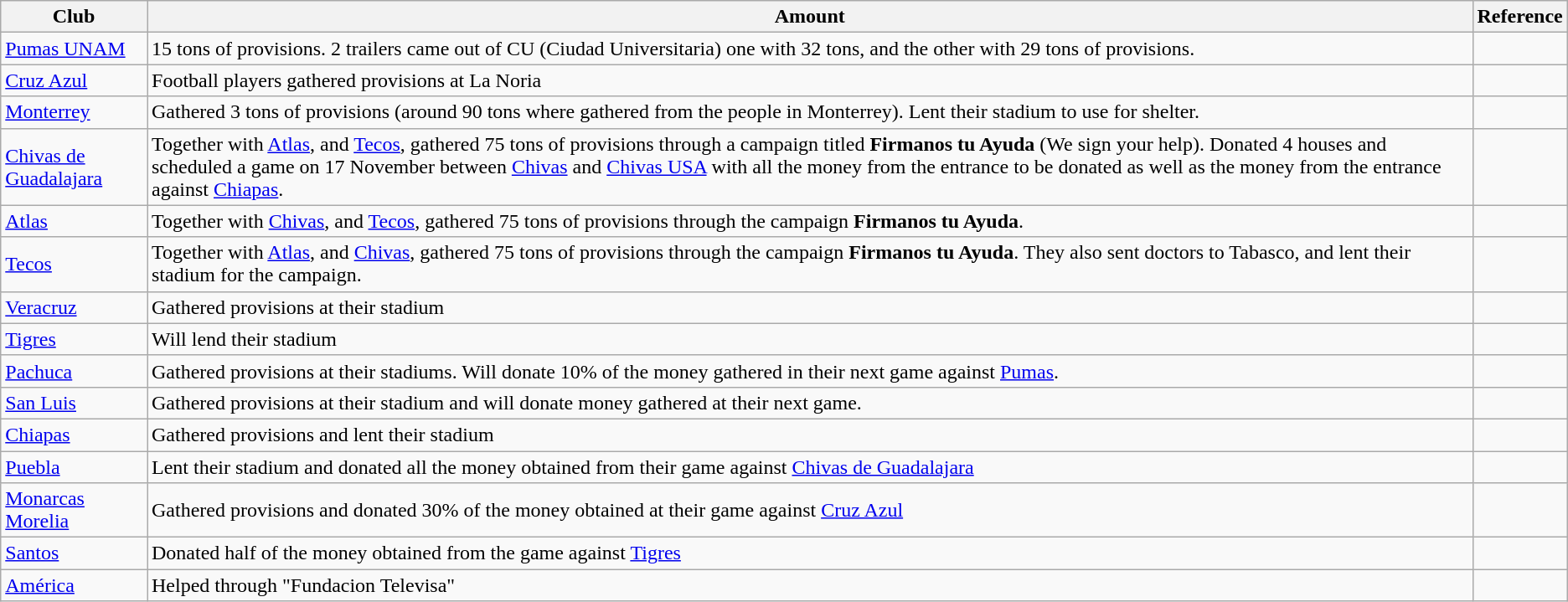<table class="wikitable">
<tr>
<th>Club</th>
<th>Amount</th>
<th>Reference</th>
</tr>
<tr>
<td><a href='#'>Pumas UNAM</a></td>
<td>15 tons of provisions. 2 trailers came out of CU (Ciudad Universitaria) one with 32 tons, and the other with 29 tons of provisions.</td>
<td></td>
</tr>
<tr>
<td><a href='#'>Cruz Azul</a></td>
<td>Football players gathered provisions at La Noria</td>
<td></td>
</tr>
<tr>
<td><a href='#'>Monterrey</a></td>
<td>Gathered 3 tons of provisions (around 90 tons where gathered from the people in Monterrey). Lent their stadium to use for shelter.</td>
<td></td>
</tr>
<tr>
<td><a href='#'>Chivas de Guadalajara</a></td>
<td>Together with <a href='#'>Atlas</a>, and <a href='#'>Tecos</a>, gathered 75 tons of provisions through a campaign titled <strong>Firmanos tu Ayuda</strong> (We sign your help). Donated 4 houses and scheduled a game on 17 November between <a href='#'>Chivas</a> and <a href='#'>Chivas USA</a> with all the money from the entrance to be donated as well as the money from the entrance against <a href='#'>Chiapas</a>.</td>
<td> </td>
</tr>
<tr>
<td><a href='#'>Atlas</a></td>
<td>Together with <a href='#'>Chivas</a>, and <a href='#'>Tecos</a>, gathered 75 tons of provisions through the campaign <strong>Firmanos tu Ayuda</strong>.</td>
<td> </td>
</tr>
<tr>
<td><a href='#'>Tecos</a></td>
<td>Together with <a href='#'>Atlas</a>, and <a href='#'>Chivas</a>, gathered 75 tons of provisions through the campaign <strong>Firmanos tu Ayuda</strong>. They also sent doctors to Tabasco, and lent their stadium for the campaign.</td>
<td> </td>
</tr>
<tr>
<td><a href='#'>Veracruz</a></td>
<td>Gathered provisions at their stadium</td>
<td></td>
</tr>
<tr>
<td><a href='#'>Tigres</a></td>
<td>Will lend their stadium</td>
<td></td>
</tr>
<tr>
<td><a href='#'>Pachuca</a></td>
<td>Gathered provisions at their stadiums. Will donate 10% of the money gathered in their next game against <a href='#'>Pumas</a>.</td>
<td> </td>
</tr>
<tr>
<td><a href='#'>San Luis</a></td>
<td>Gathered provisions at their stadium and will donate money gathered at their next game.</td>
<td></td>
</tr>
<tr>
<td><a href='#'>Chiapas</a></td>
<td>Gathered provisions and lent their stadium</td>
<td></td>
</tr>
<tr>
<td><a href='#'>Puebla</a></td>
<td>Lent their stadium and donated all the money obtained from their game against <a href='#'>Chivas de Guadalajara</a></td>
<td></td>
</tr>
<tr>
<td><a href='#'>Monarcas Morelia</a></td>
<td>Gathered provisions and donated 30% of the money obtained at their game against <a href='#'>Cruz Azul</a></td>
<td></td>
</tr>
<tr>
<td><a href='#'>Santos</a></td>
<td>Donated half of the money obtained from the game against <a href='#'>Tigres</a></td>
<td></td>
</tr>
<tr>
<td><a href='#'>América</a></td>
<td>Helped through "Fundacion Televisa"</td>
<td></td>
</tr>
</table>
